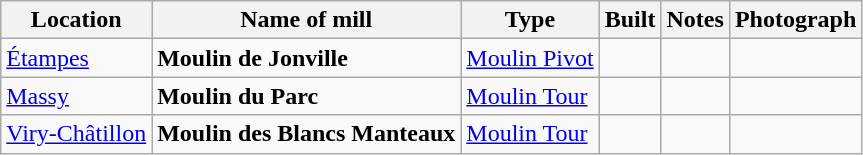<table class="wikitable">
<tr>
<th>Location</th>
<th>Name of mill</th>
<th>Type</th>
<th>Built</th>
<th>Notes</th>
<th>Photograph</th>
</tr>
<tr>
<td><a href='#'>Étampes</a></td>
<td><strong>Moulin de Jonville</strong></td>
<td><a href='#'>Moulin Pivot</a></td>
<td></td>
<td> </td>
<td></td>
</tr>
<tr>
<td><a href='#'>Massy</a></td>
<td><strong>Moulin du Parc</strong></td>
<td><a href='#'>Moulin Tour</a></td>
<td></td>
<td> </td>
<td></td>
</tr>
<tr>
<td><a href='#'>Viry-Châtillon</a></td>
<td><strong>Moulin des Blancs Manteaux</strong></td>
<td><a href='#'>Moulin Tour</a></td>
<td></td>
<td> </td>
<td></td>
</tr>
</table>
